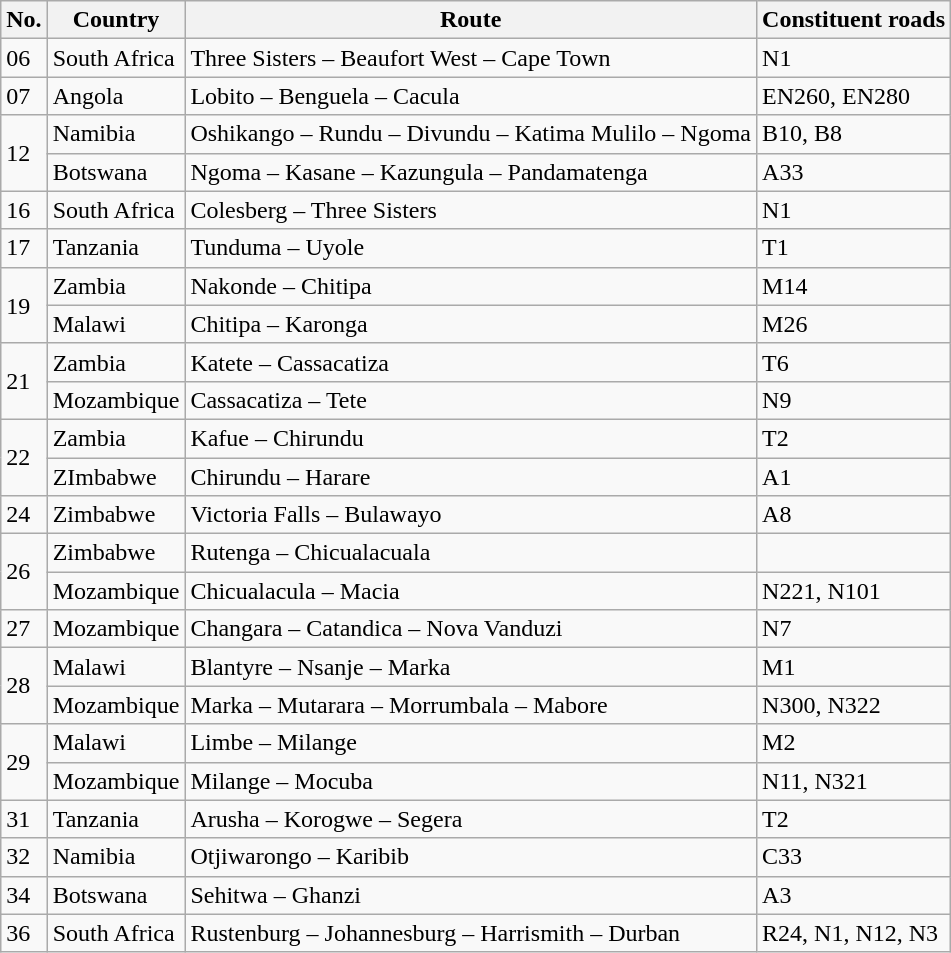<table class="wikitable">
<tr>
<th>No.</th>
<th>Country</th>
<th>Route</th>
<th>Constituent roads</th>
</tr>
<tr>
<td>06</td>
<td>South Africa</td>
<td>Three Sisters – Beaufort West – Cape Town</td>
<td>N1</td>
</tr>
<tr>
<td>07</td>
<td>Angola</td>
<td>Lobito – Benguela – Cacula</td>
<td>EN260, EN280</td>
</tr>
<tr>
<td rowspan="2">12</td>
<td>Namibia</td>
<td>Oshikango – Rundu – Divundu – Katima Mulilo – Ngoma</td>
<td>B10, B8</td>
</tr>
<tr>
<td>Botswana</td>
<td>Ngoma – Kasane – Kazungula – Pandamatenga</td>
<td>A33</td>
</tr>
<tr>
<td>16</td>
<td>South Africa</td>
<td>Colesberg – Three Sisters</td>
<td>N1</td>
</tr>
<tr>
<td>17</td>
<td>Tanzania</td>
<td>Tunduma – Uyole</td>
<td>T1</td>
</tr>
<tr>
<td rowspan="2">19</td>
<td>Zambia</td>
<td>Nakonde – Chitipa</td>
<td>M14</td>
</tr>
<tr>
<td>Malawi</td>
<td>Chitipa – Karonga</td>
<td>M26</td>
</tr>
<tr>
<td rowspan="2">21</td>
<td>Zambia</td>
<td>Katete – Cassacatiza</td>
<td>T6</td>
</tr>
<tr>
<td>Mozambique</td>
<td>Cassacatiza – Tete</td>
<td>N9</td>
</tr>
<tr>
<td rowspan="2">22</td>
<td>Zambia</td>
<td>Kafue – Chirundu</td>
<td>T2</td>
</tr>
<tr>
<td>ZImbabwe</td>
<td>Chirundu – Harare</td>
<td>A1</td>
</tr>
<tr>
<td>24</td>
<td>Zimbabwe</td>
<td>Victoria Falls – Bulawayo</td>
<td>A8</td>
</tr>
<tr>
<td rowspan="2">26</td>
<td>Zimbabwe</td>
<td>Rutenga – Chicualacuala</td>
<td></td>
</tr>
<tr>
<td>Mozambique</td>
<td>Chicualacula – Macia</td>
<td>N221, N101</td>
</tr>
<tr>
<td>27</td>
<td>Mozambique</td>
<td>Changara – Catandica – Nova Vanduzi</td>
<td>N7</td>
</tr>
<tr>
<td rowspan="2">28</td>
<td>Malawi</td>
<td>Blantyre – Nsanje – Marka</td>
<td>M1</td>
</tr>
<tr>
<td>Mozambique</td>
<td>Marka – Mutarara – Morrumbala – Mabore</td>
<td>N300, N322</td>
</tr>
<tr>
<td rowspan="2">29</td>
<td>Malawi</td>
<td>Limbe – Milange</td>
<td>M2</td>
</tr>
<tr>
<td>Mozambique</td>
<td>Milange – Mocuba</td>
<td>N11, N321</td>
</tr>
<tr>
<td>31</td>
<td>Tanzania</td>
<td>Arusha – Korogwe – Segera</td>
<td>T2</td>
</tr>
<tr>
<td>32</td>
<td>Namibia</td>
<td>Otjiwarongo – Karibib</td>
<td>C33</td>
</tr>
<tr>
<td>34</td>
<td>Botswana</td>
<td>Sehitwa – Ghanzi</td>
<td>A3</td>
</tr>
<tr>
<td>36</td>
<td>South Africa</td>
<td>Rustenburg – Johannesburg – Harrismith – Durban</td>
<td>R24, N1, N12, N3</td>
</tr>
</table>
